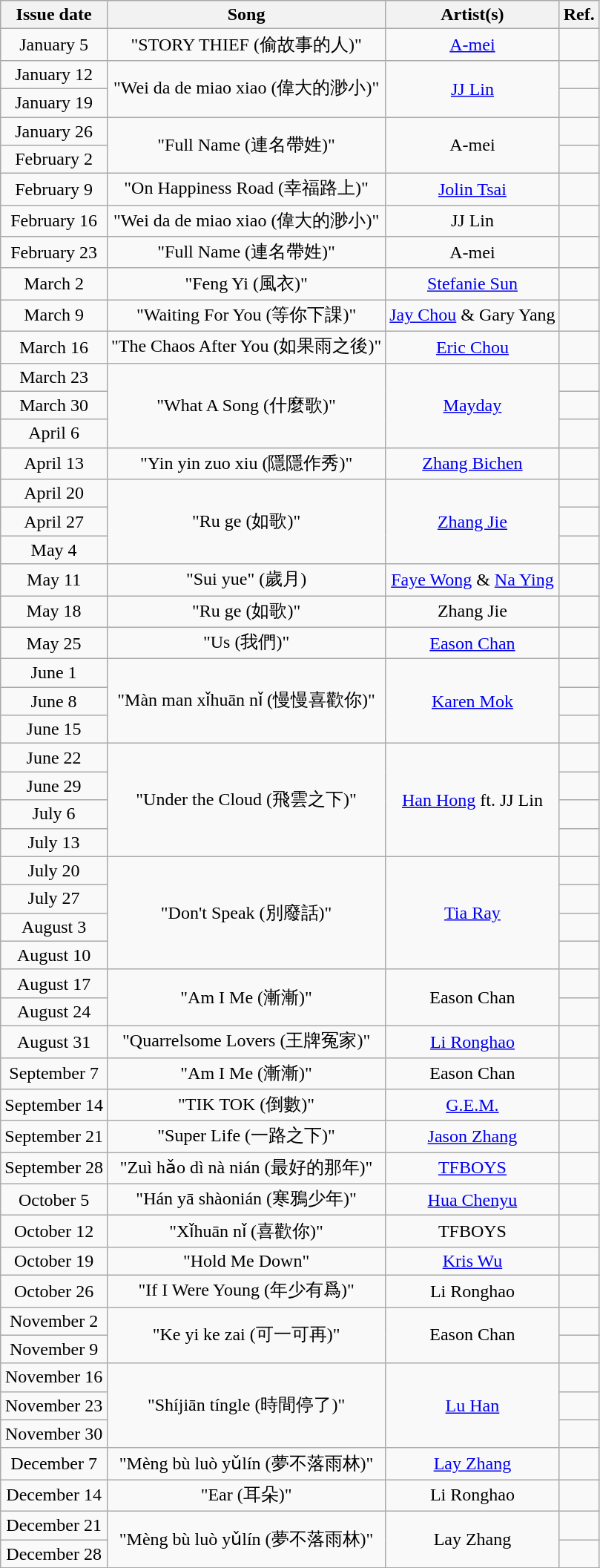<table class="wikitable" style="text-align: center;">
<tr>
<th>Issue date</th>
<th>Song</th>
<th>Artist(s)</th>
<th>Ref.</th>
</tr>
<tr>
<td>January 5</td>
<td>"STORY THIEF (偷故事的人)"</td>
<td><a href='#'>A-mei</a></td>
<td></td>
</tr>
<tr>
<td>January 12</td>
<td rowspan=2>"Wei da de miao xiao (偉大的渺小)"</td>
<td rowspan=2><a href='#'>JJ Lin</a></td>
<td></td>
</tr>
<tr>
<td>January 19</td>
<td></td>
</tr>
<tr>
<td>January 26</td>
<td rowspan=2>"Full Name (連名帶姓)"</td>
<td rowspan=2>A-mei</td>
<td></td>
</tr>
<tr>
<td>February 2</td>
<td></td>
</tr>
<tr>
<td>February 9</td>
<td>"On Happiness Road (幸福路上)"</td>
<td><a href='#'>Jolin Tsai</a></td>
<td></td>
</tr>
<tr>
<td>February 16</td>
<td>"Wei da de miao xiao (偉大的渺小)"</td>
<td>JJ Lin</td>
<td></td>
</tr>
<tr>
<td>February 23</td>
<td>"Full Name (連名帶姓)"</td>
<td>A-mei</td>
<td></td>
</tr>
<tr>
<td>March 2</td>
<td>"Feng Yi (風衣)"</td>
<td><a href='#'>Stefanie Sun</a></td>
<td></td>
</tr>
<tr>
<td>March 9</td>
<td>"Waiting For You (等你下課)"</td>
<td><a href='#'>Jay Chou</a> & Gary Yang</td>
<td></td>
</tr>
<tr>
<td>March 16</td>
<td>"The Chaos After You (如果雨之後)"</td>
<td><a href='#'>Eric Chou</a></td>
<td></td>
</tr>
<tr>
<td>March 23</td>
<td rowspan=3>"What A Song (什麼歌)"</td>
<td rowspan=3><a href='#'>Mayday</a></td>
<td></td>
</tr>
<tr>
<td>March 30</td>
<td></td>
</tr>
<tr>
<td>April 6</td>
<td></td>
</tr>
<tr>
<td>April 13</td>
<td>"Yin yin zuo xiu (隱隱作秀)"</td>
<td><a href='#'>Zhang Bichen</a></td>
<td></td>
</tr>
<tr>
<td>April 20</td>
<td rowspan=3>"Ru ge (如歌)"</td>
<td rowspan=3><a href='#'>Zhang Jie</a></td>
<td></td>
</tr>
<tr>
<td>April 27</td>
<td></td>
</tr>
<tr>
<td>May 4</td>
<td></td>
</tr>
<tr>
<td>May 11</td>
<td rowspan=1>"Sui yue" (歲月)</td>
<td rowspan=1><a href='#'>Faye Wong</a> & <a href='#'>Na Ying</a></td>
<td></td>
</tr>
<tr>
<td>May 18</td>
<td rowspan=1>"Ru ge (如歌)"</td>
<td rowspan=1>Zhang Jie</td>
<td></td>
</tr>
<tr>
<td>May 25</td>
<td rowspan=1>"Us (我們)"</td>
<td rowspan=1><a href='#'>Eason Chan</a></td>
<td></td>
</tr>
<tr>
<td>June 1</td>
<td rowspan=3>"Màn man xǐhuān nǐ (慢慢喜歡你)"</td>
<td rowspan=3><a href='#'>Karen Mok</a></td>
<td></td>
</tr>
<tr>
<td>June 8</td>
<td></td>
</tr>
<tr>
<td>June 15</td>
<td></td>
</tr>
<tr>
<td>June 22</td>
<td rowspan=4>"Under the Cloud (飛雲之下)"</td>
<td rowspan=4><a href='#'>Han Hong</a> ft. JJ Lin</td>
<td></td>
</tr>
<tr>
<td>June 29</td>
<td></td>
</tr>
<tr>
<td>July 6</td>
<td></td>
</tr>
<tr>
<td>July 13</td>
<td></td>
</tr>
<tr>
<td>July 20</td>
<td rowspan=4>"Don't Speak (別廢話)"</td>
<td rowspan=4><a href='#'>Tia Ray</a></td>
<td></td>
</tr>
<tr>
<td>July 27</td>
<td></td>
</tr>
<tr>
<td>August 3</td>
<td></td>
</tr>
<tr>
<td>August 10</td>
<td></td>
</tr>
<tr>
<td>August 17</td>
<td rowspan=2>"Am I Me (漸漸)"</td>
<td rowspan=2>Eason Chan</td>
<td></td>
</tr>
<tr>
<td>August 24</td>
<td></td>
</tr>
<tr>
<td>August 31</td>
<td rowspan=1>"Quarrelsome Lovers (王牌冤家)"</td>
<td rowspan=1><a href='#'>Li Ronghao</a></td>
<td></td>
</tr>
<tr>
<td>September 7</td>
<td rowspan=1>"Am I Me (漸漸)"</td>
<td rowspan=1>Eason Chan</td>
<td></td>
</tr>
<tr>
<td>September 14</td>
<td rowspan=1>"TIK TOK (倒數)"</td>
<td rowspan=1><a href='#'>G.E.M.</a></td>
<td></td>
</tr>
<tr>
<td>September 21</td>
<td rowspan=1>"Super Life (一路之下)"</td>
<td rowspan=1><a href='#'>Jason Zhang</a></td>
<td></td>
</tr>
<tr>
<td>September 28</td>
<td rowspan=1>"Zuì hǎo dì nà nián (最好的那年)"</td>
<td rowspan=1><a href='#'>TFBOYS</a></td>
<td></td>
</tr>
<tr>
<td>October 5</td>
<td rowspan=1>"Hán yā shàonián (寒鴉少年)"</td>
<td rowspan=1><a href='#'>Hua Chenyu</a></td>
<td></td>
</tr>
<tr>
<td>October 12</td>
<td rowspan=1>"Xǐhuān nǐ (喜歡你)"</td>
<td rowspan=1>TFBOYS</td>
<td></td>
</tr>
<tr>
<td>October 19</td>
<td rowspan=1>"Hold Me Down"</td>
<td rowspan=1><a href='#'>Kris Wu</a></td>
<td></td>
</tr>
<tr>
<td>October 26</td>
<td rowspan=1>"If I Were Young (年少有爲)"</td>
<td rowspan=1>Li Ronghao</td>
<td></td>
</tr>
<tr>
<td>November 2</td>
<td rowspan=2>"Ke yi ke zai (可一可再)"</td>
<td rowspan=2>Eason Chan</td>
<td></td>
</tr>
<tr>
<td>November 9</td>
<td></td>
</tr>
<tr>
<td>November 16</td>
<td rowspan=3>"Shíjiān tíngle (時間停了)"</td>
<td rowspan=3><a href='#'>Lu Han</a></td>
<td></td>
</tr>
<tr>
<td>November 23</td>
<td></td>
</tr>
<tr>
<td>November 30</td>
<td></td>
</tr>
<tr>
<td>December 7</td>
<td rowspan=1>"Mèng bù luò yǔlín (夢不落雨林)"</td>
<td rowspan=1><a href='#'>Lay Zhang</a></td>
<td></td>
</tr>
<tr>
<td>December 14</td>
<td rowspan=1>"Ear (耳朵)"</td>
<td rowspan=1>Li Ronghao</td>
<td></td>
</tr>
<tr>
<td>December 21</td>
<td rowspan=2>"Mèng bù luò yǔlín (夢不落雨林)"</td>
<td rowspan=2>Lay Zhang</td>
<td></td>
</tr>
<tr>
<td>December 28</td>
<td></td>
</tr>
<tr>
</tr>
</table>
